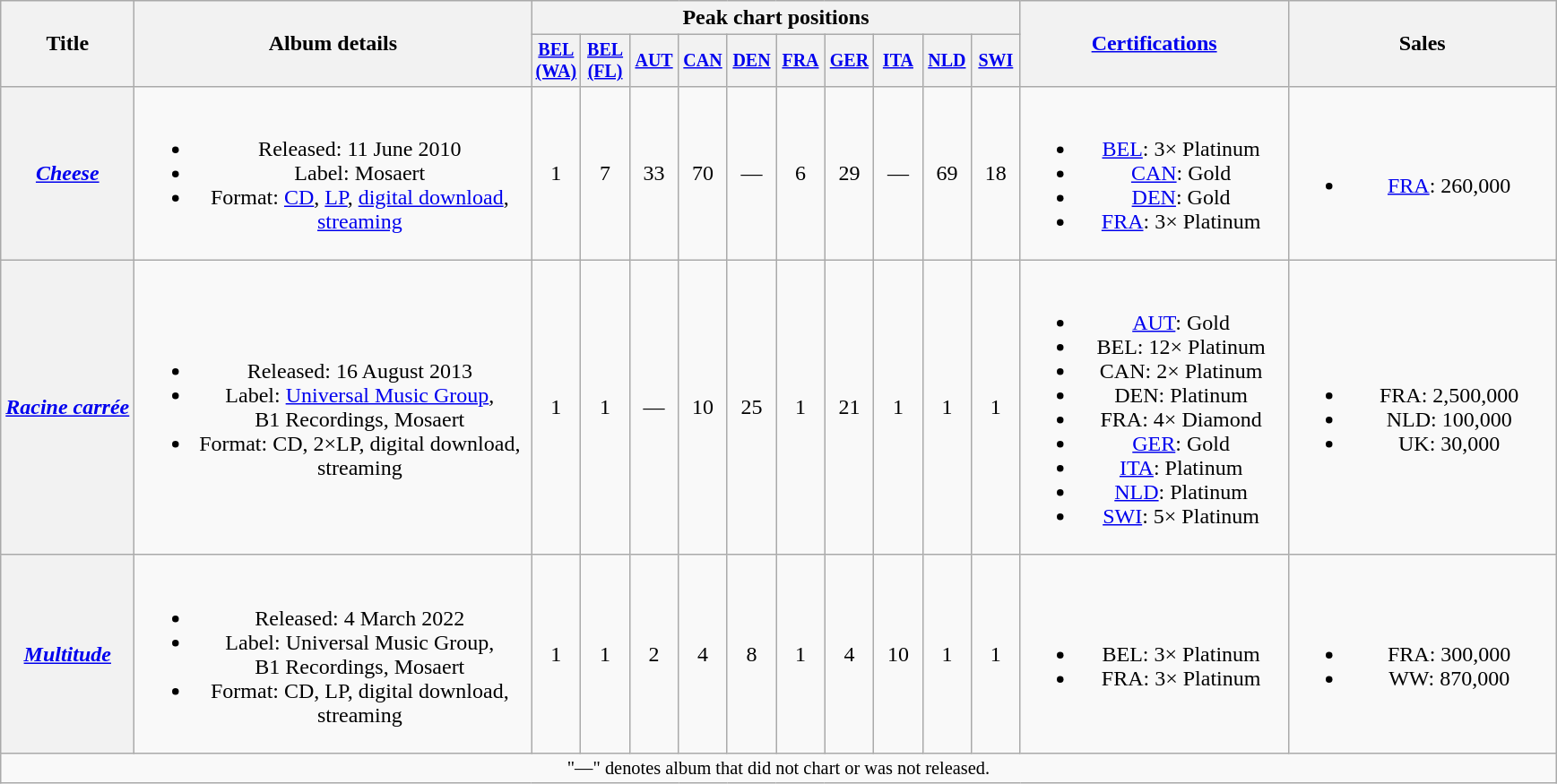<table class="wikitable plainrowheaders" style="text-align:center;">
<tr>
<th scope="col" rowspan="2">Title</th>
<th scope="col" rowspan="2" style="width:18em;">Album details</th>
<th scope="col" colspan="10">Peak chart positions</th>
<th scope="col" rowspan="2" style="width:12em;"><a href='#'>Certifications</a></th>
<th scope="col" rowspan="2" style="width:12em;">Sales</th>
</tr>
<tr style="font-size:smaller;">
<th width="30"><a href='#'>BEL<br>(WA)</a><br></th>
<th width="30"><a href='#'>BEL<br>(FL)</a><br></th>
<th width="30"><a href='#'>AUT</a><br></th>
<th width="30"><a href='#'>CAN</a><br></th>
<th width="30"><a href='#'>DEN</a><br></th>
<th width="30"><a href='#'>FRA</a><br></th>
<th width="30"><a href='#'>GER</a><br></th>
<th width="30"><a href='#'>ITA</a><br></th>
<th width="30"><a href='#'>NLD</a><br></th>
<th width="30"><a href='#'>SWI</a><br></th>
</tr>
<tr>
<th scope="row"><em><a href='#'>Cheese</a></em></th>
<td><br><ul><li>Released: 11 June 2010</li><li>Label: Mosaert</li><li>Format: <a href='#'>CD</a>, <a href='#'>LP</a>, <a href='#'>digital download</a>, <a href='#'>streaming</a></li></ul></td>
<td>1</td>
<td>7</td>
<td>33</td>
<td>70</td>
<td>—</td>
<td>6</td>
<td>29</td>
<td>—</td>
<td>69</td>
<td>18</td>
<td><br><ul><li><a href='#'>BEL</a>: 3× Platinum</li><li><a href='#'>CAN</a>: Gold</li><li><a href='#'>DEN</a>: Gold</li><li><a href='#'>FRA</a>: 3× Platinum</li></ul></td>
<td><br><ul><li><a href='#'>FRA</a>: 260,000</li></ul></td>
</tr>
<tr>
<th scope="row"><em><a href='#'>Racine carrée</a></em></th>
<td><br><ul><li>Released: 16 August 2013</li><li>Label: <a href='#'>Universal Music Group</a>,<br>B1 Recordings, Mosaert</li><li>Format: CD, 2×LP, digital download, streaming</li></ul></td>
<td>1</td>
<td>1</td>
<td>—</td>
<td>10</td>
<td>25</td>
<td>1</td>
<td>21</td>
<td>1</td>
<td>1</td>
<td>1</td>
<td><br><ul><li><a href='#'>AUT</a>: Gold</li><li>BEL: 12× Platinum</li><li>CAN: 2× Platinum</li><li>DEN: Platinum</li><li>FRA: 4× Diamond</li><li><a href='#'>GER</a>: Gold</li><li><a href='#'>ITA</a>: Platinum</li><li><a href='#'>NLD</a>: Platinum</li><li><a href='#'>SWI</a>: 5× Platinum</li></ul></td>
<td><br><ul><li>FRA: 2,500,000</li><li>NLD: 100,000</li><li>UK: 30,000</li></ul></td>
</tr>
<tr>
<th scope="row"><em><a href='#'>Multitude</a></em></th>
<td><br><ul><li>Released: 4 March 2022</li><li>Label: Universal Music Group,<br>B1 Recordings, Mosaert</li><li>Format: CD, LP, digital download, streaming</li></ul></td>
<td>1</td>
<td>1</td>
<td>2</td>
<td>4</td>
<td>8</td>
<td>1</td>
<td>4</td>
<td>10</td>
<td>1</td>
<td>1</td>
<td><br><ul><li>BEL: 3× Platinum</li><li>FRA: 3× Platinum</li></ul></td>
<td><br><ul><li>FRA: 300,000</li><li>WW: 870,000</li></ul></td>
</tr>
<tr>
<td colspan="15" style="font-size:85%">"—" denotes album that did not chart or was not released.</td>
</tr>
</table>
